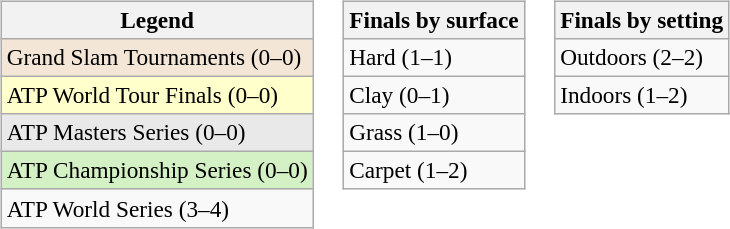<table>
<tr valign=top>
<td><br><table class=wikitable style=font-size:97%>
<tr>
<th>Legend</th>
</tr>
<tr style="background:#f3e6d7;">
<td>Grand Slam Tournaments (0–0)</td>
</tr>
<tr style="background:#ffc;">
<td>ATP World Tour Finals (0–0)</td>
</tr>
<tr style="background:#e9e9e9;">
<td>ATP Masters Series (0–0)</td>
</tr>
<tr style="background:#d4f1c5;">
<td>ATP Championship Series (0–0)</td>
</tr>
<tr>
<td>ATP World Series (3–4)</td>
</tr>
</table>
</td>
<td><br><table class=wikitable style=font-size:97%>
<tr>
<th>Finals by surface</th>
</tr>
<tr>
<td>Hard (1–1)</td>
</tr>
<tr>
<td>Clay (0–1)</td>
</tr>
<tr>
<td>Grass (1–0)</td>
</tr>
<tr>
<td>Carpet (1–2)</td>
</tr>
</table>
</td>
<td><br><table class=wikitable style=font-size:97%>
<tr>
<th>Finals by setting</th>
</tr>
<tr>
<td>Outdoors (2–2)</td>
</tr>
<tr>
<td>Indoors (1–2)</td>
</tr>
</table>
</td>
</tr>
</table>
